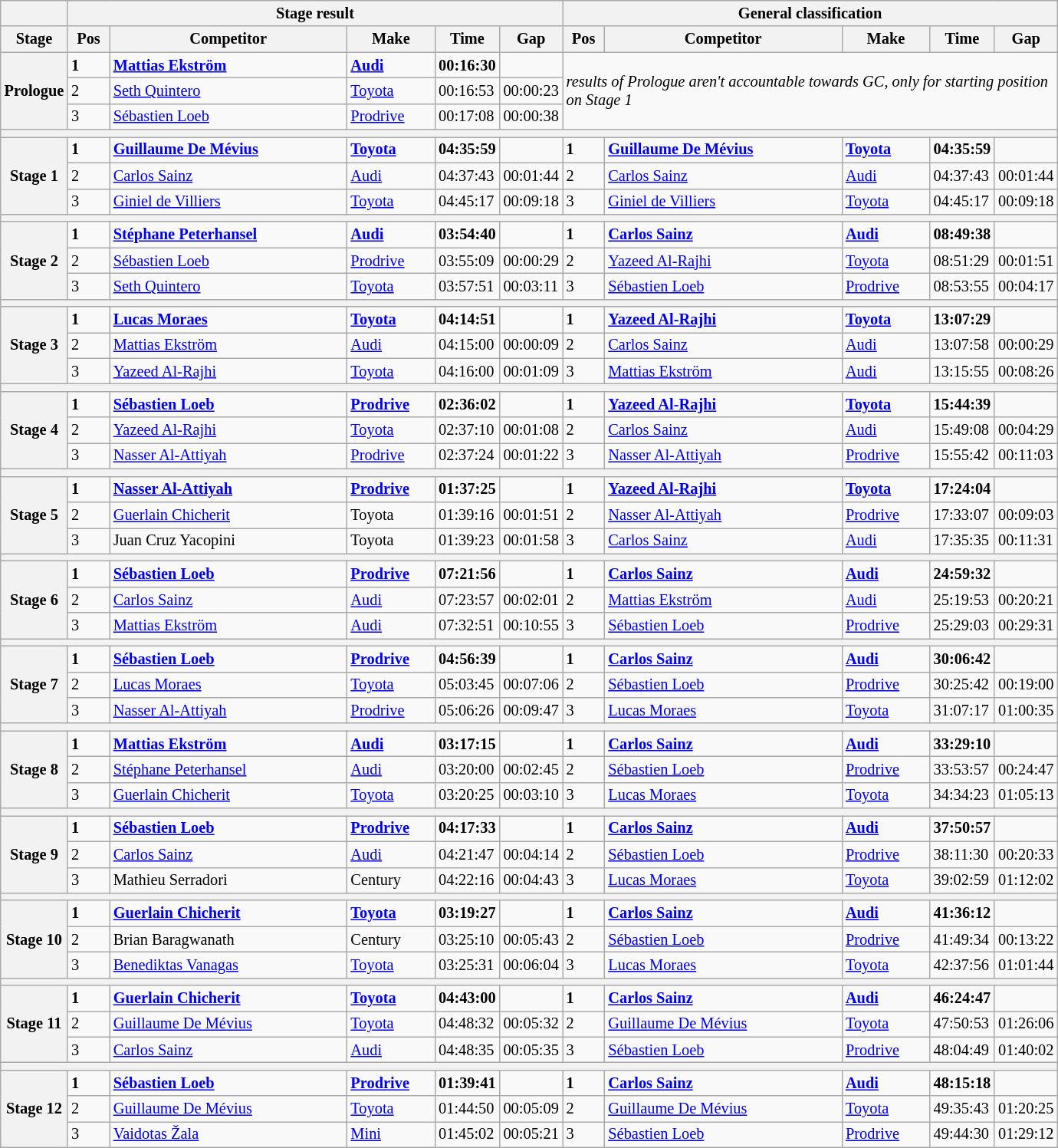<table class="wikitable" style="font-size:85%;">
<tr>
<th></th>
<th colspan=5>Stage result</th>
<th colspan=5>General classification</th>
</tr>
<tr>
<th width="40px">Stage</th>
<th width="30px">Pos</th>
<th width="200px">Competitor</th>
<th width="70px">Make</th>
<th width="40px">Time</th>
<th width="40px">Gap</th>
<th width="30px">Pos</th>
<th width="200px">Competitor</th>
<th width="70px">Make</th>
<th width="40px">Time</th>
<th width="40px">Gap</th>
</tr>
<tr>
<th rowspan=3>Prologue</th>
<td><strong>1</strong></td>
<td><strong> <a href='#'>Mattias Ekström</a></strong></td>
<td><strong><a href='#'>Audi</a></strong></td>
<td><strong>00:16:30</strong></td>
<td></td>
<td colspan=5 rowspan=3><em>results of Prologue aren't accountable towards GC, only for starting position on Stage 1</em></td>
</tr>
<tr>
<td>2</td>
<td> <a href='#'>Seth Quintero</a></td>
<td><a href='#'>Toyota</a></td>
<td>00:16:53</td>
<td>00:00:23</td>
</tr>
<tr>
<td>3</td>
<td> <a href='#'>Sébastien Loeb</a></td>
<td><a href='#'>Prodrive</a></td>
<td>00:17:08</td>
<td>00:00:38</td>
</tr>
<tr>
<th colspan=11></th>
</tr>
<tr>
<th rowspan="3">Stage 1</th>
<td><strong>1</strong></td>
<td><strong> <a href='#'>Guillaume De Mévius</a></strong></td>
<td><strong><a href='#'>Toyota</a></strong></td>
<td><strong>04:35:59</strong></td>
<td></td>
<td><strong>1</strong></td>
<td><strong> <a href='#'>Guillaume De Mévius</a></strong></td>
<td><strong><a href='#'>Toyota</a></strong></td>
<td><strong>04:35:59</strong></td>
<td></td>
</tr>
<tr>
<td>2</td>
<td> <a href='#'>Carlos Sainz</a></td>
<td><a href='#'>Audi</a></td>
<td>04:37:43</td>
<td>00:01:44</td>
<td>2</td>
<td> <a href='#'>Carlos Sainz</a></td>
<td><a href='#'>Audi</a></td>
<td>04:37:43</td>
<td>00:01:44</td>
</tr>
<tr>
<td>3</td>
<td> <a href='#'>Giniel de Villiers</a></td>
<td><a href='#'>Toyota</a></td>
<td>04:45:17</td>
<td>00:09:18</td>
<td>3</td>
<td> <a href='#'>Giniel de Villiers</a></td>
<td><a href='#'>Toyota</a></td>
<td>04:45:17</td>
<td>00:09:18</td>
</tr>
<tr>
<th colspan="11"></th>
</tr>
<tr>
<th rowspan="3">Stage 2</th>
<td><strong>1</strong></td>
<td><strong> <a href='#'>Stéphane Peterhansel</a></strong></td>
<td><a href='#'><strong>Audi</strong></a></td>
<td><strong>03:54:40</strong></td>
<td></td>
<td><strong>1</strong></td>
<td><strong> <a href='#'>Carlos Sainz</a></strong></td>
<td><a href='#'><strong>Audi</strong></a></td>
<td><strong>08:49:38</strong></td>
<td></td>
</tr>
<tr>
<td>2</td>
<td> <a href='#'>Sébastien Loeb</a></td>
<td><a href='#'>Prodrive</a></td>
<td>03:55:09</td>
<td>00:00:29</td>
<td>2</td>
<td> <a href='#'>Yazeed Al-Rajhi</a></td>
<td><a href='#'>Toyota</a></td>
<td>08:51:29</td>
<td>00:01:51</td>
</tr>
<tr>
<td>3</td>
<td> <a href='#'>Seth Quintero</a></td>
<td><a href='#'>Toyota</a></td>
<td>03:57:51</td>
<td>00:03:11</td>
<td>3</td>
<td> <a href='#'>Sébastien Loeb</a></td>
<td><a href='#'>Prodrive</a></td>
<td>08:53:55</td>
<td>00:04:17</td>
</tr>
<tr>
<th colspan="11"></th>
</tr>
<tr>
<th rowspan="3">Stage 3</th>
<td><strong>1</strong></td>
<td><strong> <a href='#'>Lucas Moraes</a></strong></td>
<td><strong><a href='#'>Toyota</a></strong></td>
<td><strong>04:14:51</strong></td>
<td></td>
<td><strong>1</strong></td>
<td><strong> <a href='#'>Yazeed Al-Rajhi</a></strong></td>
<td><strong><a href='#'>Toyota</a></strong></td>
<td><strong>13:07:29</strong></td>
<td></td>
</tr>
<tr>
<td>2</td>
<td> <a href='#'>Mattias Ekström</a></td>
<td><a href='#'>Audi</a></td>
<td>04:15:00</td>
<td>00:00:09</td>
<td>2</td>
<td> <a href='#'>Carlos Sainz</a></td>
<td><a href='#'>Audi</a></td>
<td>13:07:58</td>
<td>00:00:29</td>
</tr>
<tr>
<td>3</td>
<td> <a href='#'>Yazeed Al-Rajhi</a></td>
<td><a href='#'>Toyota</a></td>
<td>04:16:00</td>
<td>00:01:09</td>
<td>3</td>
<td> <a href='#'>Mattias Ekström</a></td>
<td><a href='#'>Audi</a></td>
<td>13:15:55</td>
<td>00:08:26</td>
</tr>
<tr>
<th colspan="11"></th>
</tr>
<tr>
<th rowspan="3">Stage 4</th>
<td><strong>1</strong></td>
<td><strong> <a href='#'>Sébastien Loeb</a></strong></td>
<td><strong><a href='#'>Prodrive</a></strong></td>
<td><strong>02:36:02</strong></td>
<td></td>
<td><strong>1</strong></td>
<td><strong> <a href='#'>Yazeed Al-Rajhi</a></strong></td>
<td><strong><a href='#'>Toyota</a></strong></td>
<td><strong>15:44:39</strong></td>
<td></td>
</tr>
<tr>
<td>2</td>
<td> <a href='#'>Yazeed Al-Rajhi</a></td>
<td><a href='#'>Toyota</a></td>
<td>02:37:10</td>
<td>00:01:08</td>
<td>2</td>
<td> <a href='#'>Carlos Sainz</a></td>
<td><a href='#'>Audi</a></td>
<td>15:49:08</td>
<td>00:04:29</td>
</tr>
<tr>
<td>3</td>
<td> <a href='#'>Nasser Al-Attiyah</a></td>
<td><a href='#'>Prodrive</a></td>
<td>02:37:24</td>
<td>00:01:22</td>
<td>3</td>
<td> <a href='#'>Nasser Al-Attiyah</a></td>
<td><a href='#'>Prodrive</a></td>
<td>15:55:42</td>
<td>00:11:03</td>
</tr>
<tr>
<th colspan="11"></th>
</tr>
<tr>
<th rowspan="3">Stage 5</th>
<td><strong>1</strong></td>
<td><strong> <a href='#'>Nasser Al-Attiyah</a></strong></td>
<td><strong><a href='#'>Prodrive</a></strong></td>
<td><strong>01:37:25</strong></td>
<td></td>
<td><strong>1</strong></td>
<td><strong> <a href='#'>Yazeed Al-Rajhi</a></strong></td>
<td><strong><a href='#'>Toyota</a></strong></td>
<td><strong>17:24:04</strong></td>
<td></td>
</tr>
<tr>
<td>2</td>
<td> <a href='#'>Guerlain Chicherit</a></td>
<td>Toyota</td>
<td>01:39:16</td>
<td>00:01:51</td>
<td>2</td>
<td> <a href='#'>Nasser Al-Attiyah</a></td>
<td><a href='#'>Prodrive</a></td>
<td>17:33:07</td>
<td>00:09:03</td>
</tr>
<tr>
<td>3</td>
<td> Juan Cruz Yacopini</td>
<td>Toyota</td>
<td>01:39:23</td>
<td>00:01:58</td>
<td>3</td>
<td> <a href='#'>Carlos Sainz</a></td>
<td><a href='#'>Audi</a></td>
<td>17:35:35</td>
<td>00:11:31</td>
</tr>
<tr>
<th colspan="11"></th>
</tr>
<tr>
<th rowspan="3">Stage 6</th>
<td><strong>1</strong></td>
<td><strong> <a href='#'>Sébastien Loeb</a></strong></td>
<td><strong><a href='#'>Prodrive</a></strong></td>
<td><strong>07:21:56</strong></td>
<td></td>
<td><strong>1</strong></td>
<td><strong> <a href='#'>Carlos Sainz</a></strong></td>
<td><strong><a href='#'>Audi</a></strong></td>
<td><strong>24:59:32</strong></td>
<td></td>
</tr>
<tr>
<td>2</td>
<td> <a href='#'>Carlos Sainz</a></td>
<td><a href='#'>Audi</a></td>
<td>07:23:57</td>
<td>00:02:01</td>
<td>2</td>
<td> <a href='#'>Mattias Ekström</a></td>
<td><a href='#'>Audi</a></td>
<td>25:19:53</td>
<td>00:20:21</td>
</tr>
<tr>
<td>3</td>
<td> <a href='#'>Mattias Ekström</a></td>
<td><a href='#'>Audi</a></td>
<td>07:32:51</td>
<td>00:10:55</td>
<td>3</td>
<td> <a href='#'>Sébastien Loeb</a></td>
<td><a href='#'>Prodrive</a></td>
<td>25:29:03</td>
<td>00:29:31</td>
</tr>
<tr>
<th colspan="11"></th>
</tr>
<tr>
<th rowspan="3">Stage 7</th>
<td><strong>1</strong></td>
<td><strong> <a href='#'>Sébastien Loeb</a></strong></td>
<td><strong><a href='#'>Prodrive</a></strong></td>
<td><strong>04:56:39</strong></td>
<td></td>
<td><strong>1</strong></td>
<td><strong> <a href='#'>Carlos Sainz</a></strong></td>
<td><strong><a href='#'>Audi</a></strong></td>
<td><strong>30:06:42</strong></td>
<td></td>
</tr>
<tr>
<td>2</td>
<td> <a href='#'>Lucas Moraes</a></td>
<td><a href='#'>Toyota</a></td>
<td>05:03:45</td>
<td>00:07:06</td>
<td>2</td>
<td> <a href='#'>Sébastien Loeb</a></td>
<td><a href='#'>Prodrive</a></td>
<td>30:25:42</td>
<td>00:19:00</td>
</tr>
<tr>
<td>3</td>
<td> <a href='#'>Nasser Al-Attiyah</a></td>
<td><a href='#'>Prodrive</a></td>
<td>05:06:26</td>
<td>00:09:47</td>
<td>3</td>
<td> <a href='#'>Lucas Moraes</a></td>
<td><a href='#'>Toyota</a></td>
<td>31:07:17</td>
<td>01:00:35</td>
</tr>
<tr>
<th colspan="11"></th>
</tr>
<tr>
<th rowspan="3">Stage 8</th>
<td><strong>1</strong></td>
<td><strong> <a href='#'>Mattias Ekström</a></strong></td>
<td><strong><a href='#'>Audi</a></strong></td>
<td><strong>03:17:15</strong></td>
<td></td>
<td><strong>1</strong></td>
<td><strong> <a href='#'>Carlos Sainz</a></strong></td>
<td><strong><a href='#'>Audi</a></strong></td>
<td><strong>33:29:10</strong></td>
<td></td>
</tr>
<tr>
<td>2</td>
<td> <a href='#'>Stéphane Peterhansel</a></td>
<td><a href='#'>Audi</a></td>
<td>03:20:00</td>
<td>00:02:45</td>
<td>2</td>
<td> <a href='#'>Sébastien Loeb</a></td>
<td><a href='#'>Prodrive</a></td>
<td>33:53:57</td>
<td>00:24:47</td>
</tr>
<tr>
<td>3</td>
<td> <a href='#'>Guerlain Chicherit</a></td>
<td><a href='#'>Toyota</a></td>
<td>03:20:25</td>
<td>00:03:10</td>
<td>3</td>
<td> <a href='#'>Lucas Moraes</a></td>
<td><a href='#'>Toyota</a></td>
<td>34:34:23</td>
<td>01:05:13</td>
</tr>
<tr>
<th colspan="11"></th>
</tr>
<tr>
<th rowspan="3">Stage 9</th>
<td><strong>1</strong></td>
<td><strong> <a href='#'>Sébastien Loeb</a></strong></td>
<td><strong><a href='#'>Prodrive</a></strong></td>
<td><strong>04:17:33</strong></td>
<td></td>
<td><strong>1</strong></td>
<td><strong> <a href='#'>Carlos Sainz</a></strong></td>
<td><strong><a href='#'>Audi</a></strong></td>
<td><strong>37:50:57</strong></td>
<td></td>
</tr>
<tr>
<td>2</td>
<td> <a href='#'>Carlos Sainz</a></td>
<td><a href='#'>Audi</a></td>
<td>04:21:47</td>
<td>00:04:14</td>
<td>2</td>
<td> <a href='#'>Sébastien Loeb</a></td>
<td><a href='#'>Prodrive</a></td>
<td>38:11:30</td>
<td>00:20:33</td>
</tr>
<tr>
<td>3</td>
<td> Mathieu Serradori</td>
<td>Century</td>
<td>04:22:16</td>
<td>00:04:43</td>
<td>3</td>
<td> <a href='#'>Lucas Moraes</a></td>
<td><a href='#'>Toyota</a></td>
<td>39:02:59</td>
<td>01:12:02</td>
</tr>
<tr>
<th colspan="11"></th>
</tr>
<tr>
<th rowspan="3">Stage 10</th>
<td><strong>1</strong></td>
<td><strong> <a href='#'>Guerlain Chicherit</a></strong></td>
<td><strong><a href='#'>Toyota</a></strong></td>
<td><strong>03:19:27</strong></td>
<td></td>
<td><strong>1</strong></td>
<td><strong> <a href='#'>Carlos Sainz</a></strong></td>
<td><strong><a href='#'>Audi</a></strong></td>
<td><strong>41:36:12</strong></td>
<td></td>
</tr>
<tr>
<td>2</td>
<td> Brian Baragwanath</td>
<td>Century</td>
<td>03:25:10</td>
<td>00:05:43</td>
<td>2</td>
<td> <a href='#'>Sébastien Loeb</a></td>
<td><a href='#'>Prodrive</a></td>
<td>41:49:34</td>
<td>00:13:22</td>
</tr>
<tr>
<td>3</td>
<td> <a href='#'>Benediktas Vanagas</a></td>
<td><a href='#'>Toyota</a></td>
<td>03:25:31</td>
<td>00:06:04</td>
<td>3</td>
<td> <a href='#'>Lucas Moraes</a></td>
<td><a href='#'>Toyota</a></td>
<td>42:37:56</td>
<td>01:01:44</td>
</tr>
<tr>
<th colspan="11"></th>
</tr>
<tr>
<th rowspan="3">Stage 11</th>
<td><strong>1</strong></td>
<td><strong> <a href='#'>Guerlain Chicherit</a></strong></td>
<td><strong><a href='#'>Toyota</a></strong></td>
<td><strong>04:43:00</strong></td>
<td></td>
<td><strong>1</strong></td>
<td><strong> <a href='#'>Carlos Sainz</a></strong></td>
<td><strong><a href='#'>Audi</a></strong></td>
<td><strong>46:24:47</strong></td>
<td></td>
</tr>
<tr>
<td>2</td>
<td> <a href='#'>Guillaume De Mévius</a></td>
<td><a href='#'>Toyota</a></td>
<td>04:48:32</td>
<td>00:05:32</td>
<td>2</td>
<td> <a href='#'>Guillaume De Mévius</a></td>
<td><a href='#'>Toyota</a></td>
<td>47:50:53</td>
<td>01:26:06</td>
</tr>
<tr>
<td>3</td>
<td> <a href='#'>Carlos Sainz</a></td>
<td><a href='#'>Audi</a></td>
<td>04:48:35</td>
<td>00:05:35</td>
<td>3</td>
<td> <a href='#'>Sébastien Loeb</a></td>
<td><a href='#'>Prodrive</a></td>
<td>48:04:49</td>
<td>01:40:02</td>
</tr>
<tr>
<th colspan="11"></th>
</tr>
<tr>
<th rowspan="3">Stage 12</th>
<td><strong>1</strong></td>
<td><strong> <a href='#'>Sébastien Loeb</a></strong></td>
<td><strong><a href='#'>Prodrive</a></strong></td>
<td><strong>01:39:41</strong></td>
<td></td>
<td><strong>1</strong></td>
<td><strong> <a href='#'>Carlos Sainz</a></strong></td>
<td><strong><a href='#'>Audi</a></strong></td>
<td><strong>48:15:18</strong></td>
<td></td>
</tr>
<tr>
<td>2</td>
<td> <a href='#'>Guillaume De Mévius</a></td>
<td><a href='#'>Toyota</a></td>
<td>01:44:50</td>
<td>00:05:09</td>
<td>2</td>
<td> <a href='#'>Guillaume De Mévius</a></td>
<td><a href='#'>Toyota</a></td>
<td>49:35:43</td>
<td>01:20:25</td>
</tr>
<tr>
<td>3</td>
<td> <a href='#'>Vaidotas Žala</a></td>
<td><a href='#'>Mini</a></td>
<td>01:45:02</td>
<td>00:05:21</td>
<td>3</td>
<td> <a href='#'>Sébastien Loeb</a></td>
<td><a href='#'>Prodrive</a></td>
<td>49:44:30</td>
<td>01:29:12</td>
</tr>
</table>
